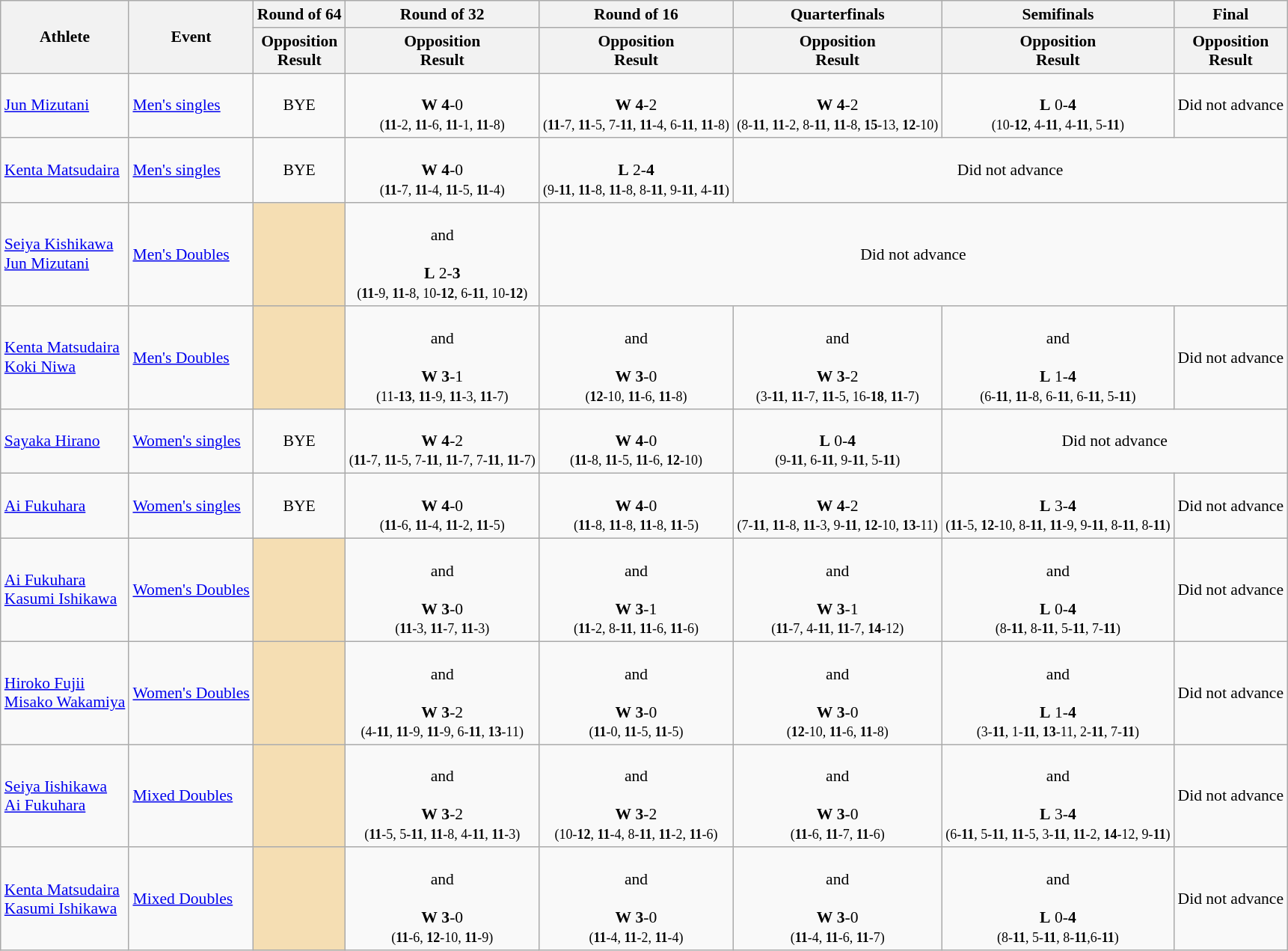<table class="wikitable" border="1" style="font-size:90%">
<tr>
<th rowspan=2>Athlete</th>
<th rowspan=2>Event</th>
<th>Round of 64</th>
<th>Round of 32</th>
<th>Round of 16</th>
<th>Quarterfinals</th>
<th>Semifinals</th>
<th>Final</th>
</tr>
<tr>
<th>Opposition<br>Result</th>
<th>Opposition<br>Result</th>
<th>Opposition<br>Result</th>
<th>Opposition<br>Result</th>
<th>Opposition<br>Result</th>
<th>Opposition<br>Result</th>
</tr>
<tr>
<td><a href='#'>Jun Mizutani</a></td>
<td><a href='#'>Men's singles</a></td>
<td align=center>BYE</td>
<td align=center><br><strong>W</strong> <strong>4</strong>-0<br><small>(<strong>11</strong>-2, <strong>11</strong>-6, <strong>11</strong>-1, <strong>11</strong>-8)</small></td>
<td align=center><br><strong>W</strong> <strong>4</strong>-2<br><small>(<strong>11</strong>-7, <strong>11</strong>-5, 7-<strong>11</strong>, <strong>11</strong>-4, 6-<strong>11</strong>, <strong>11</strong>-8)</small></td>
<td align=center><br><strong>W</strong> <strong>4</strong>-2<br><small>(8-<strong>11</strong>, <strong>11</strong>-2, 8-<strong>11</strong>, <strong>11</strong>-8, <strong>15</strong>-13, <strong>12</strong>-10)</small></td>
<td align=center><br><strong>L</strong> 0-<strong>4</strong><br><small>(10-<strong>12</strong>, 4-<strong>11</strong>, 4-<strong>11</strong>, 5-<strong>11</strong>)</small><br></td>
<td align=center colspan="7">Did not advance</td>
</tr>
<tr>
<td><a href='#'>Kenta Matsudaira</a></td>
<td><a href='#'>Men's singles</a></td>
<td align=center>BYE</td>
<td align=center><br><strong>W</strong> <strong>4</strong>-0<br><small>(<strong>11</strong>-7, <strong>11</strong>-4, <strong>11</strong>-5, <strong>11</strong>-4)</small></td>
<td align=center><br><strong>L</strong> 2-<strong>4</strong><br><small>(9-<strong>11</strong>, <strong>11</strong>-8, <strong>11</strong>-8, 8-<strong>11</strong>, 9-<strong>11</strong>, 4-<strong>11</strong>)</small></td>
<td align=center colspan="7">Did not advance</td>
</tr>
<tr>
<td><a href='#'>Seiya Kishikawa</a><br><a href='#'>Jun Mizutani</a></td>
<td><a href='#'>Men's Doubles</a></td>
<td align=center bgcolor=wheat></td>
<td align=center><br>and<br><br><strong>L</strong> 2-<strong>3</strong><br><small>(<strong>11</strong>-9, <strong>11</strong>-8, 10-<strong>12</strong>, 6-<strong>11</strong>, 10-<strong>12</strong>)</small></td>
<td align=center colspan="7">Did not advance</td>
</tr>
<tr>
<td><a href='#'>Kenta Matsudaira</a><br><a href='#'>Koki Niwa</a></td>
<td><a href='#'>Men's Doubles</a></td>
<td align=center bgcolor=wheat></td>
<td align=center><br>and<br><br><strong>W</strong> <strong>3</strong>-1<br><small>(11-<strong>13</strong>, <strong>11</strong>-9, <strong>11</strong>-3, <strong>11</strong>-7)</small></td>
<td align=center><br>and<br><br><strong>W</strong> <strong>3</strong>-0<br><small>(<strong>12</strong>-10, <strong>11</strong>-6, <strong>11</strong>-8)</small></td>
<td align=center><br>and<br><br><strong>W</strong> <strong>3</strong>-2<br><small>(3-<strong>11</strong>, <strong>11</strong>-7, <strong>11</strong>-5, 16-<strong>18</strong>, <strong>11</strong>-7)</small></td>
<td align=center><br>and<br><br><strong>L</strong> 1-<strong>4</strong><br><small>(6-<strong>11</strong>, <strong>11</strong>-8, 6-<strong>11</strong>, 6-<strong>11</strong>, 5-<strong>11</strong>)</small><br></td>
<td align=center colspan="7">Did not advance</td>
</tr>
<tr>
<td><a href='#'>Sayaka Hirano</a></td>
<td><a href='#'>Women's singles</a></td>
<td align=center>BYE</td>
<td align=center><br><strong>W</strong> <strong>4</strong>-2<br><small>(<strong>11</strong>-7, <strong>11</strong>-5, 7-<strong>11</strong>, <strong>11</strong>-7, 7-<strong>11</strong>, <strong>11</strong>-7)</small></td>
<td align=center><br><strong>W</strong> <strong>4</strong>-0<br><small>(<strong>11</strong>-8, <strong>11</strong>-5, <strong>11</strong>-6, <strong>12</strong>-10)</small></td>
<td align=center><br><strong>L</strong> 0-<strong>4</strong><br><small>(9-<strong>11</strong>, 6-<strong>11</strong>, 9-<strong>11</strong>, 5-<strong>11</strong>)</small></td>
<td align=center colspan="7">Did not advance</td>
</tr>
<tr>
<td><a href='#'>Ai Fukuhara</a></td>
<td><a href='#'>Women's singles</a></td>
<td align=center>BYE</td>
<td align=center><br><strong>W</strong> <strong>4</strong>-0<br><small>(<strong>11</strong>-6, <strong>11</strong>-4, <strong>11</strong>-2, <strong>11</strong>-5)</small></td>
<td align=center><br><strong>W</strong> <strong>4</strong>-0<br><small>(<strong>11</strong>-8, <strong>11</strong>-8, <strong>11</strong>-8, <strong>11</strong>-5)</small></td>
<td align=center><br><strong>W</strong> <strong>4</strong>-2<br><small>(7-<strong>11</strong>, <strong>11</strong>-8, <strong>11</strong>-3, 9-<strong>11</strong>, <strong>12</strong>-10, <strong>13</strong>-11)</small></td>
<td align=center><br><strong>L</strong> 3-<strong>4</strong><br><small>(<strong>11</strong>-5, <strong>12</strong>-10, 8-<strong>11</strong>, <strong>11</strong>-9, 9-<strong>11</strong>, 8-<strong>11</strong>, 8-<strong>11</strong>)</small><br></td>
<td align=center colspan="7">Did not advance</td>
</tr>
<tr>
<td><a href='#'>Ai Fukuhara</a><br><a href='#'>Kasumi Ishikawa</a></td>
<td><a href='#'>Women's Doubles</a></td>
<td align=center bgcolor=wheat></td>
<td align=center><br>and<br><br><strong>W</strong> <strong>3</strong>-0<br><small>(<strong>11</strong>-3, <strong>11</strong>-7, <strong>11</strong>-3)</small></td>
<td align=center><br>and<br><br><strong>W</strong> <strong>3</strong>-1<br><small>(<strong>11</strong>-2, 8-<strong>11</strong>, <strong>11</strong>-6, <strong>11</strong>-6)</small></td>
<td align=center><br>and<br><br><strong>W</strong> <strong>3</strong>-1<br><small>(<strong>11</strong>-7, 4-<strong>11</strong>, <strong>11</strong>-7, <strong>14</strong>-12)</small></td>
<td align=center><br>and<br><br><strong>L</strong> 0-<strong>4</strong><br><small>(8-<strong>11</strong>, 8-<strong>11</strong>, 5-<strong>11</strong>, 7-<strong>11</strong>)</small><br></td>
<td align=center colspan="7">Did not advance</td>
</tr>
<tr>
<td><a href='#'>Hiroko Fujii</a><br><a href='#'>Misako Wakamiya</a></td>
<td><a href='#'>Women's Doubles</a></td>
<td align=center bgcolor=wheat></td>
<td align=center><br>and<br><br><strong>W</strong> <strong>3</strong>-2<br><small>(4-<strong>11</strong>, <strong>11</strong>-9, <strong>11</strong>-9, 6-<strong>11</strong>, <strong>13</strong>-11)</small></td>
<td align=center><br>and<br><br><strong>W</strong> <strong>3</strong>-0<br><small>(<strong>11</strong>-0, <strong>11</strong>-5, <strong>11</strong>-5)</small></td>
<td align=center><br>and<br><br><strong>W</strong> <strong>3</strong>-0<br><small>(<strong>12</strong>-10, <strong>11</strong>-6, <strong>11</strong>-8)</small></td>
<td align=center><br>and<br><br><strong>L</strong> 1-<strong>4</strong><br><small>(3-<strong>11</strong>, 1-<strong>11</strong>, <strong>13</strong>-11, 2-<strong>11</strong>, 7-<strong>11</strong>)</small><br></td>
<td align=center colspan="7">Did not advance</td>
</tr>
<tr>
<td><a href='#'>Seiya Iishikawa</a><br><a href='#'>Ai Fukuhara</a></td>
<td><a href='#'>Mixed Doubles</a></td>
<td align=center bgcolor=wheat></td>
<td align=center><br>and<br><br><strong>W</strong> <strong>3</strong>-2<br><small>(<strong>11</strong>-5, 5-<strong>11</strong>, <strong>11</strong>-8, 4-<strong>11</strong>, <strong>11</strong>-3)</small></td>
<td align=center><br>and<br><br><strong>W</strong> <strong>3</strong>-2<br><small>(10-<strong>12</strong>, <strong>11</strong>-4, 8-<strong>11</strong>, <strong>11</strong>-2, <strong>11</strong>-6)</small></td>
<td align=center><br>and<br><br><strong>W</strong> <strong>3</strong>-0<br><small>(<strong>11</strong>-6, <strong>11</strong>-7, <strong>11</strong>-6)</small></td>
<td align=center><br>and<br><br><strong>L</strong> 3-<strong>4</strong><br><small>(6-<strong>11</strong>, 5-<strong>11</strong>, <strong>11</strong>-5, 3-<strong>11</strong>, <strong>11</strong>-2, <strong>14</strong>-12, 9-<strong>11</strong>)</small><br></td>
<td align=center colspan="7">Did not advance</td>
</tr>
<tr>
<td><a href='#'>Kenta Matsudaira</a><br><a href='#'>Kasumi Ishikawa</a></td>
<td><a href='#'>Mixed Doubles</a></td>
<td align=center bgcolor=wheat></td>
<td align=center><br>and<br><br><strong>W</strong> <strong>3</strong>-0<br><small>(<strong>11</strong>-6, <strong>12</strong>-10, <strong>11</strong>-9)</small></td>
<td align=center><br>and<br><br><strong>W</strong> <strong>3</strong>-0<br><small>(<strong>11</strong>-4, <strong>11</strong>-2, <strong>11</strong>-4)</small></td>
<td align=center><br>and<br><br><strong>W</strong> <strong>3</strong>-0<br><small>(<strong>11</strong>-4, <strong>11</strong>-6, <strong>11</strong>-7)</small></td>
<td align=center><br>and<br><br><strong>L</strong> 0-<strong>4</strong><br><small>(8-<strong>11</strong>, 5-<strong>11</strong>, 8-<strong>11</strong>,6-<strong>11</strong>)</small><br></td>
<td align=center colspan="7">Did not advance</td>
</tr>
</table>
